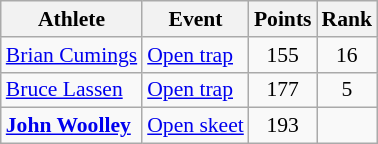<table class="wikitable" style="font-size:90%;">
<tr>
<th>Athlete</th>
<th>Event</th>
<th>Points</th>
<th>Rank</th>
</tr>
<tr align=center>
<td align=left><a href='#'>Brian Cumings</a></td>
<td align=left><a href='#'>Open trap</a></td>
<td>155</td>
<td>16</td>
</tr>
<tr align=center>
<td align=left><a href='#'>Bruce Lassen</a></td>
<td align=left><a href='#'>Open trap</a></td>
<td>177</td>
<td>5</td>
</tr>
<tr align=center>
<td align=left><strong><a href='#'>John Woolley</a></strong></td>
<td align=left><a href='#'>Open skeet</a></td>
<td>193</td>
<td></td>
</tr>
</table>
